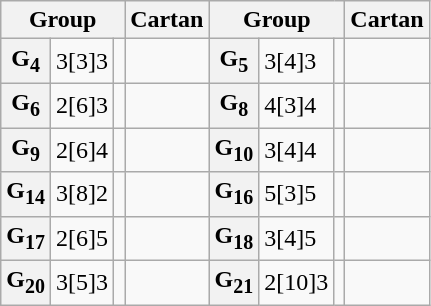<table class=wikitable>
<tr>
<th colspan=3>Group</th>
<th>Cartan</th>
<th colspan=3>Group</th>
<th>Cartan</th>
</tr>
<tr>
<th>G<sub>4</sub></th>
<td>3[3]3</td>
<td></td>
<td></td>
<th>G<sub>5</sub></th>
<td>3[4]3</td>
<td></td>
<td></td>
</tr>
<tr>
<th>G<sub>6</sub></th>
<td>2[6]3</td>
<td></td>
<td></td>
<th>G<sub>8</sub></th>
<td>4[3]4</td>
<td></td>
<td></td>
</tr>
<tr>
<th>G<sub>9</sub></th>
<td>2[6]4</td>
<td></td>
<td></td>
<th>G<sub>10</sub></th>
<td>3[4]4</td>
<td></td>
<td></td>
</tr>
<tr>
<th>G<sub>14</sub></th>
<td>3[8]2</td>
<td></td>
<td></td>
<th>G<sub>16</sub></th>
<td>5[3]5</td>
<td></td>
<td></td>
</tr>
<tr>
<th>G<sub>17</sub></th>
<td>2[6]5</td>
<td></td>
<td></td>
<th>G<sub>18</sub></th>
<td>3[4]5</td>
<td></td>
<td></td>
</tr>
<tr>
<th>G<sub>20</sub></th>
<td>3[5]3</td>
<td></td>
<td></td>
<th>G<sub>21</sub></th>
<td>2[10]3</td>
<td></td>
<td></td>
</tr>
</table>
